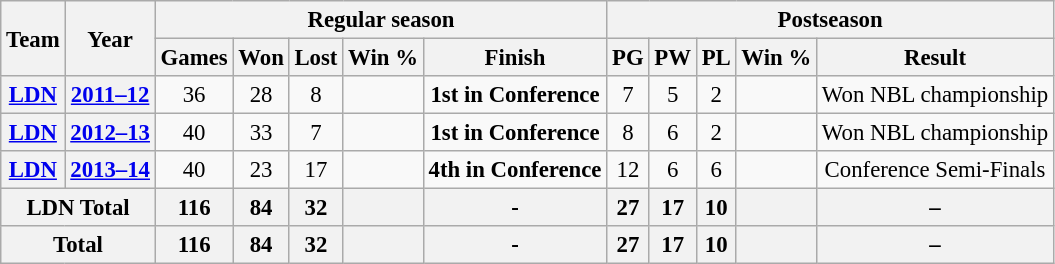<table class="wikitable" style="font-size: 95%; text-align:center;">
<tr>
<th rowspan="2">Team</th>
<th rowspan="2">Year</th>
<th colspan="5">Regular season</th>
<th colspan="5">Postseason</th>
</tr>
<tr>
<th>Games</th>
<th>Won</th>
<th>Lost</th>
<th>Win %</th>
<th>Finish</th>
<th>PG</th>
<th>PW</th>
<th>PL</th>
<th>Win %</th>
<th>Result</th>
</tr>
<tr>
<th><a href='#'>LDN</a></th>
<th><a href='#'>2011–12</a></th>
<td>36</td>
<td>28</td>
<td>8</td>
<td></td>
<td><strong>1st in Conference</strong></td>
<td>7</td>
<td>5</td>
<td>2</td>
<td></td>
<td>Won NBL championship</td>
</tr>
<tr>
<th><a href='#'>LDN</a></th>
<th><a href='#'>2012–13</a></th>
<td>40</td>
<td>33</td>
<td>7</td>
<td></td>
<td><strong>1st in Conference</strong></td>
<td>8</td>
<td>6</td>
<td>2</td>
<td></td>
<td>Won NBL championship</td>
</tr>
<tr>
<th><a href='#'>LDN</a></th>
<th><a href='#'>2013–14</a></th>
<td>40</td>
<td>23</td>
<td>17</td>
<td></td>
<td><strong>4th in Conference</strong></td>
<td>12</td>
<td>6</td>
<td>6</td>
<td></td>
<td>Conference Semi-Finals</td>
</tr>
<tr>
<th colspan="2">LDN Total</th>
<th>116</th>
<th>84</th>
<th>32</th>
<th></th>
<th>-</th>
<th>27</th>
<th>17</th>
<th>10</th>
<th></th>
<th>–</th>
</tr>
<tr>
<th colspan="2">Total</th>
<th>116</th>
<th>84</th>
<th>32</th>
<th></th>
<th>-</th>
<th>27</th>
<th>17</th>
<th>10</th>
<th></th>
<th>–</th>
</tr>
</table>
